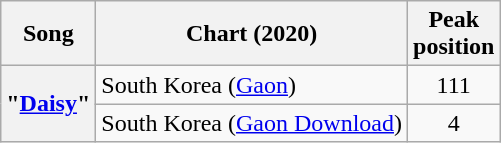<table class="wikitable plainrowheaders" style="text-align:center">
<tr>
<th scope="col">Song</th>
<th scope="col">Chart (2020)</th>
<th scope="col">Peak<br>position</th>
</tr>
<tr>
<th rowspan="2" scope="row">"<a href='#'>Daisy</a>"</th>
<td style="text-align:left">South Korea (<a href='#'>Gaon</a>)</td>
<td>111</td>
</tr>
<tr>
<td style="text-align:left">South Korea (<a href='#'>Gaon Download</a>)</td>
<td>4</td>
</tr>
</table>
